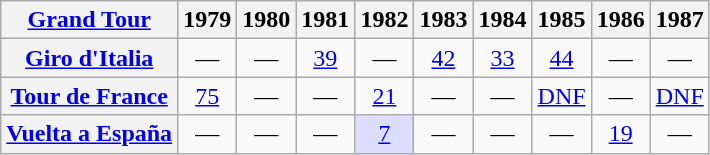<table class="wikitable plainrowheaders">
<tr>
<th scope="col"><a href='#'>Grand Tour</a></th>
<th scope="col">1979</th>
<th scope="col">1980</th>
<th scope="col">1981</th>
<th scope="col">1982</th>
<th scope="col">1983</th>
<th scope="col">1984</th>
<th scope="col">1985</th>
<th scope="col">1986</th>
<th scope="col">1987</th>
</tr>
<tr style="text-align:center;">
<th scope="row"> <a href='#'>Giro d'Italia</a></th>
<td>—</td>
<td>—</td>
<td><a href='#'>39</a></td>
<td>—</td>
<td><a href='#'>42</a></td>
<td><a href='#'>33</a></td>
<td><a href='#'>44</a></td>
<td>—</td>
<td>—</td>
</tr>
<tr style="text-align:center;">
<th scope="row"> <a href='#'>Tour de France</a></th>
<td><a href='#'>75</a></td>
<td>—</td>
<td>—</td>
<td><a href='#'>21</a></td>
<td>—</td>
<td>—</td>
<td><a href='#'>DNF</a></td>
<td>—</td>
<td><a href='#'>DNF</a></td>
</tr>
<tr style="text-align:center;">
<th scope="row"> <a href='#'>Vuelta a España</a></th>
<td>—</td>
<td>—</td>
<td>—</td>
<td align="center" style="background:#ddddff;"><a href='#'>7</a></td>
<td>—</td>
<td>—</td>
<td>—</td>
<td><a href='#'>19</a></td>
<td>—</td>
</tr>
</table>
